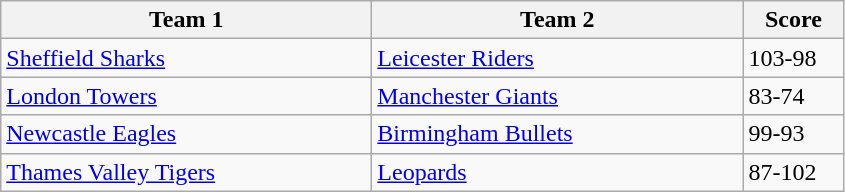<table class="wikitable" style="font-size: 100%">
<tr>
<th width=240>Team 1</th>
<th width=240>Team 2</th>
<th width=60>Score</th>
</tr>
<tr>
<td><a href='#'>Sheffield Sharks</a></td>
<td><a href='#'>Leicester Riders</a></td>
<td>103-98</td>
</tr>
<tr>
<td><a href='#'>London Towers</a></td>
<td><a href='#'>Manchester Giants</a></td>
<td>83-74</td>
</tr>
<tr>
<td><a href='#'>Newcastle Eagles</a></td>
<td><a href='#'>Birmingham Bullets</a></td>
<td>99-93</td>
</tr>
<tr>
<td><a href='#'>Thames Valley Tigers</a></td>
<td><a href='#'>Leopards</a></td>
<td>87-102</td>
</tr>
</table>
